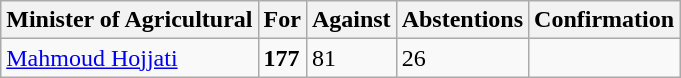<table class="wikitable">
<tr>
<th>Minister of Agricultural</th>
<th>For</th>
<th>Against</th>
<th>Abstentions</th>
<th>Confirmation</th>
</tr>
<tr>
<td><a href='#'>Mahmoud Hojjati</a></td>
<td><strong>177</strong></td>
<td>81</td>
<td>26</td>
<td></td>
</tr>
</table>
